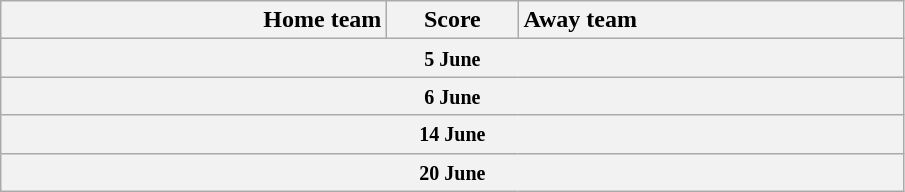<table class="wikitable" style="border-collapse: collapse;">
<tr>
<th style="text-align:right; width:250px">Home team</th>
<th style="width:80px">Score</th>
<th style="text-align:left; width:250px">Away team</th>
</tr>
<tr>
<th colspan="3" align="center"><small>5 June</small><br>
</th>
</tr>
<tr>
<th colspan="3" align="center"><small>6 June</small><br>


</th>
</tr>
<tr>
<th colspan="3" align="center"><small>14 June</small><br></th>
</tr>
<tr>
<th colspan="3" align="center"><small>20 June</small><br></th>
</tr>
</table>
